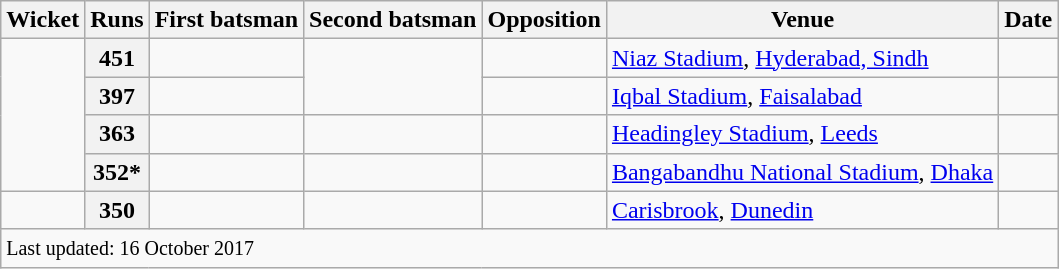<table class="wikitable plainrowheaders sortable">
<tr>
<th scope="col">Wicket</th>
<th scope="col">Runs</th>
<th scope="col">First batsman</th>
<th scope="col">Second batsman</th>
<th scope="col">Opposition</th>
<th scope="col">Venue</th>
<th scope="col">Date</th>
</tr>
<tr>
<td align=center rowspan=4></td>
<th scope="row" style="text-align:center;">451</th>
<td></td>
<td rowspan=2></td>
<td></td>
<td><a href='#'>Niaz Stadium</a>, <a href='#'>Hyderabad, Sindh</a></td>
<td></td>
</tr>
<tr>
<th scope="row" style="text-align:center;">397</th>
<td></td>
<td></td>
<td><a href='#'>Iqbal Stadium</a>, <a href='#'>Faisalabad</a></td>
<td></td>
</tr>
<tr>
<th scope="row" style="text-align:center;">363</th>
<td></td>
<td></td>
<td></td>
<td><a href='#'>Headingley Stadium</a>, <a href='#'>Leeds</a></td>
<td></td>
</tr>
<tr>
<th scope="row" style="text-align:center;">352*</th>
<td></td>
<td></td>
<td></td>
<td><a href='#'>Bangabandhu National Stadium</a>, <a href='#'>Dhaka</a></td>
<td></td>
</tr>
<tr>
<td align=center></td>
<th scope="row" style="text-align:center;">350</th>
<td></td>
<td></td>
<td></td>
<td><a href='#'>Carisbrook</a>, <a href='#'>Dunedin</a></td>
<td></td>
</tr>
<tr class=sortbottom>
<td colspan=7><small>Last updated: 16 October 2017</small></td>
</tr>
</table>
